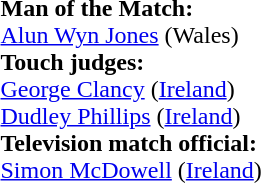<table style="width:100%">
<tr>
<td><br><strong>Man of the Match:</strong>
<br><a href='#'>Alun Wyn Jones</a> (Wales)<br><strong>Touch judges:</strong>
<br><a href='#'>George Clancy</a> (<a href='#'>Ireland</a>)
<br><a href='#'>Dudley Phillips</a> (<a href='#'>Ireland</a>)
<br><strong>Television match official:</strong>
<br><a href='#'>Simon McDowell</a> (<a href='#'>Ireland</a>)</td>
</tr>
</table>
